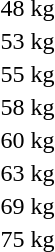<table>
<tr>
<td rowspan=2>48 kg<br></td>
<td rowspan=2></td>
<td rowspan=2></td>
<td></td>
</tr>
<tr>
<td></td>
</tr>
<tr>
<td rowspan=2>53 kg<br></td>
<td rowspan=2></td>
<td rowspan=2></td>
<td></td>
</tr>
<tr>
<td></td>
</tr>
<tr>
<td rowspan=2>55 kg<br></td>
<td rowspan=2></td>
<td rowspan=2></td>
<td></td>
</tr>
<tr>
<td></td>
</tr>
<tr>
<td rowspan=2>58 kg<br></td>
<td rowspan=2></td>
<td rowspan=2></td>
<td></td>
</tr>
<tr>
<td></td>
</tr>
<tr>
<td rowspan=2>60 kg<br></td>
<td rowspan=2></td>
<td rowspan=2></td>
<td></td>
</tr>
<tr>
<td></td>
</tr>
<tr>
<td rowspan=2>63 kg<br></td>
<td rowspan=2></td>
<td rowspan=2></td>
<td></td>
</tr>
<tr>
<td></td>
</tr>
<tr>
<td rowspan=2>69 kg<br></td>
<td rowspan=2></td>
<td rowspan=2></td>
<td></td>
</tr>
<tr>
<td></td>
</tr>
<tr>
<td rowspan=2>75 kg<br></td>
<td rowspan=2></td>
<td rowspan=2></td>
<td></td>
</tr>
<tr>
<td></td>
</tr>
</table>
